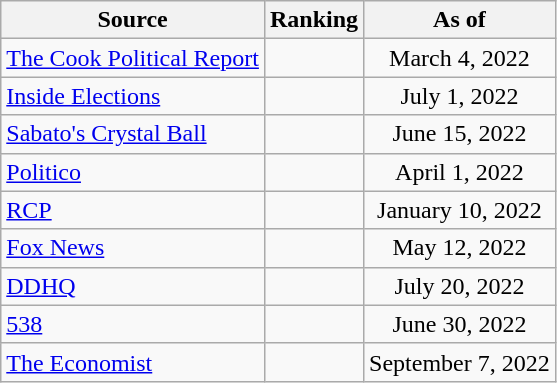<table class="wikitable" style="text-align:center">
<tr>
<th>Source</th>
<th>Ranking</th>
<th>As of</th>
</tr>
<tr>
<td align=left><a href='#'>The Cook Political Report</a></td>
<td></td>
<td>March 4, 2022</td>
</tr>
<tr>
<td align=left><a href='#'>Inside Elections</a></td>
<td></td>
<td>July 1, 2022</td>
</tr>
<tr>
<td align=left><a href='#'>Sabato's Crystal Ball</a></td>
<td></td>
<td>June 15, 2022</td>
</tr>
<tr>
<td align="left"><a href='#'>Politico</a></td>
<td></td>
<td>April 1, 2022</td>
</tr>
<tr>
<td align="left"><a href='#'>RCP</a></td>
<td></td>
<td>January 10, 2022</td>
</tr>
<tr>
<td align=left><a href='#'>Fox News</a></td>
<td></td>
<td>May 12, 2022</td>
</tr>
<tr>
<td align="left"><a href='#'>DDHQ</a></td>
<td></td>
<td>July 20, 2022</td>
</tr>
<tr>
<td align="left"><a href='#'>538</a></td>
<td></td>
<td>June 30, 2022</td>
</tr>
<tr>
<td align="left"><a href='#'>The Economist</a></td>
<td></td>
<td>September 7, 2022</td>
</tr>
</table>
